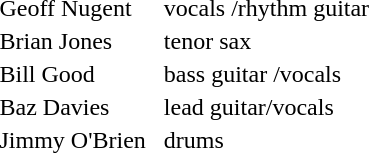<table>
<tr>
<td></td>
<td>Geoff Nugent</td>
<td></td>
<td>vocals /rhythm guitar</td>
</tr>
<tr>
<td></td>
<td>Brian Jones</td>
<td></td>
<td>tenor sax</td>
</tr>
<tr>
<td></td>
<td>Bill Good</td>
<td></td>
<td>bass guitar /vocals</td>
</tr>
<tr>
<td></td>
<td>Baz Davies</td>
<td></td>
<td>lead guitar/vocals</td>
</tr>
<tr>
<td>   </td>
<td>Jimmy O'Brien</td>
<td> </td>
<td>drums</td>
</tr>
</table>
